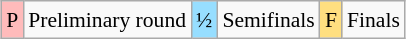<table class="wikitable" style="margin:0.5em auto; font-size:90%; line-height:1.25em; text-align:center;">
<tr>
<td bgcolor="#FFBBBB" align=center>P</td>
<td>Preliminary round</td>
<td bgcolor="#97DEFF" align=center>½</td>
<td>Semifinals</td>
<td bgcolor="#FFDF80" align=center>F</td>
<td>Finals</td>
</tr>
</table>
